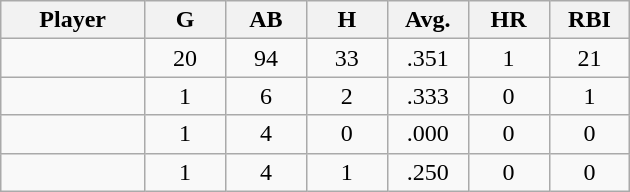<table class="wikitable sortable">
<tr>
<th bgcolor="#DDDDFF" width="16%">Player</th>
<th bgcolor="#DDDDFF" width="9%">G</th>
<th bgcolor="#DDDDFF" width="9%">AB</th>
<th bgcolor="#DDDDFF" width="9%">H</th>
<th bgcolor="#DDDDFF" width="9%">Avg.</th>
<th bgcolor="#DDDDFF" width="9%">HR</th>
<th bgcolor="#DDDDFF" width="9%">RBI</th>
</tr>
<tr align="center">
<td></td>
<td>20</td>
<td>94</td>
<td>33</td>
<td>.351</td>
<td>1</td>
<td>21</td>
</tr>
<tr align="center">
<td></td>
<td>1</td>
<td>6</td>
<td>2</td>
<td>.333</td>
<td>0</td>
<td>1</td>
</tr>
<tr align="center">
<td></td>
<td>1</td>
<td>4</td>
<td>0</td>
<td>.000</td>
<td>0</td>
<td>0</td>
</tr>
<tr align="center">
<td></td>
<td>1</td>
<td>4</td>
<td>1</td>
<td>.250</td>
<td>0</td>
<td>0</td>
</tr>
</table>
